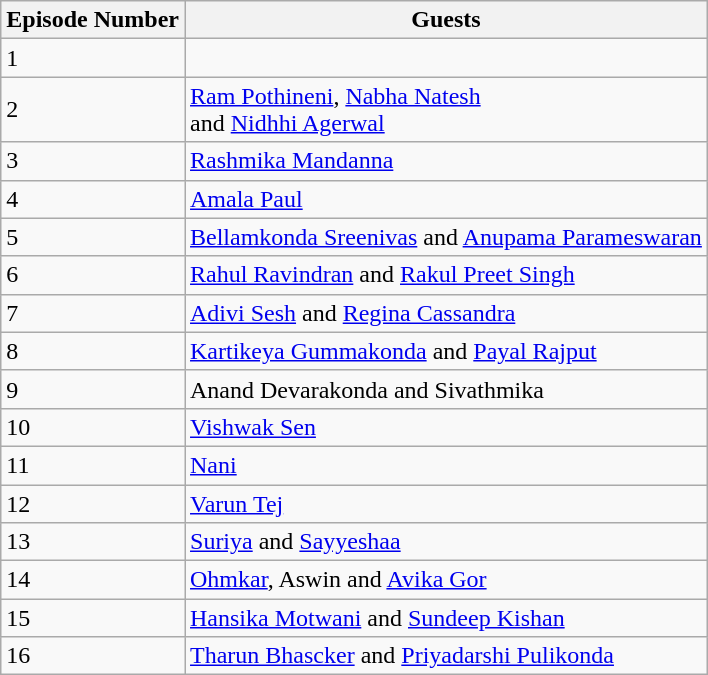<table class="wikitable">
<tr>
<th>Episode Number</th>
<th>Guests</th>
</tr>
<tr>
<td>1</td>
<td></td>
</tr>
<tr>
<td>2</td>
<td><a href='#'>Ram Pothineni</a>, <a href='#'>Nabha Natesh</a><br>and <a href='#'>Nidhhi Agerwal</a></td>
</tr>
<tr>
<td>3</td>
<td><a href='#'>Rashmika Mandanna</a></td>
</tr>
<tr>
<td>4</td>
<td><a href='#'>Amala Paul</a></td>
</tr>
<tr>
<td>5</td>
<td><a href='#'>Bellamkonda Sreenivas</a> and <a href='#'>Anupama Parameswaran</a></td>
</tr>
<tr>
<td>6</td>
<td><a href='#'>Rahul Ravindran</a> and <a href='#'>Rakul Preet Singh</a></td>
</tr>
<tr>
<td>7</td>
<td><a href='#'>Adivi Sesh</a> and <a href='#'>Regina Cassandra</a></td>
</tr>
<tr>
<td>8</td>
<td><a href='#'>Kartikeya Gummakonda</a> and <a href='#'>Payal Rajput</a></td>
</tr>
<tr>
<td>9</td>
<td>Anand Devarakonda and Sivathmika</td>
</tr>
<tr>
<td>10</td>
<td><a href='#'>Vishwak Sen</a></td>
</tr>
<tr>
<td>11</td>
<td><a href='#'>Nani</a></td>
</tr>
<tr>
<td>12</td>
<td><a href='#'>Varun Tej</a></td>
</tr>
<tr>
<td>13</td>
<td><a href='#'>Suriya</a> and <a href='#'>Sayyeshaa</a></td>
</tr>
<tr>
<td>14</td>
<td><a href='#'>Ohmkar</a>, Aswin and <a href='#'>Avika Gor</a></td>
</tr>
<tr>
<td>15</td>
<td><a href='#'>Hansika Motwani</a> and <a href='#'>Sundeep Kishan</a></td>
</tr>
<tr>
<td>16</td>
<td><a href='#'>Tharun Bhascker</a> and <a href='#'>Priyadarshi Pulikonda</a></td>
</tr>
</table>
